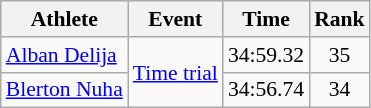<table class=wikitable style="font-size:90%;">
<tr>
<th>Athlete</th>
<th>Event</th>
<th>Time</th>
<th>Rank</th>
</tr>
<tr align=center>
<td align=left><a href='#'>Alban Delija</a></td>
<td align=left rowspan=2><a href='#'>Time trial</a></td>
<td>34:59.32</td>
<td>35</td>
</tr>
<tr align=center>
<td align=left><a href='#'>Blerton Nuha</a></td>
<td>34:56.74</td>
<td>34</td>
</tr>
</table>
